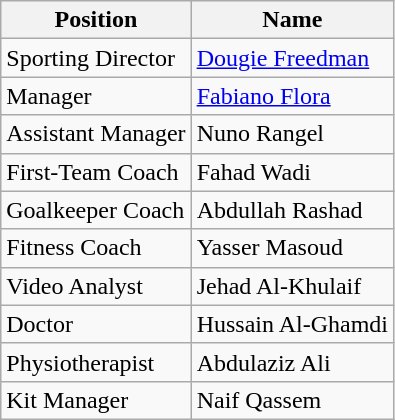<table class="wikitable">
<tr>
<th>Position</th>
<th>Name</th>
</tr>
<tr>
<td>Sporting Director</td>
<td> <a href='#'>Dougie Freedman</a></td>
</tr>
<tr>
<td>Manager</td>
<td> <a href='#'>Fabiano Flora</a></td>
</tr>
<tr>
<td>Assistant Manager</td>
<td> Nuno Rangel</td>
</tr>
<tr>
<td>First-Team Coach</td>
<td> Fahad Wadi</td>
</tr>
<tr>
<td>Goalkeeper Coach</td>
<td> Abdullah Rashad</td>
</tr>
<tr>
<td>Fitness Coach</td>
<td> Yasser Masoud</td>
</tr>
<tr>
<td>Video Analyst</td>
<td> Jehad Al-Khulaif</td>
</tr>
<tr>
<td>Doctor</td>
<td> 	Hussain Al-Ghamdi</td>
</tr>
<tr>
<td>Physiotherapist</td>
<td> Abdulaziz Ali</td>
</tr>
<tr>
<td>Kit Manager</td>
<td> Naif Qassem</td>
</tr>
</table>
